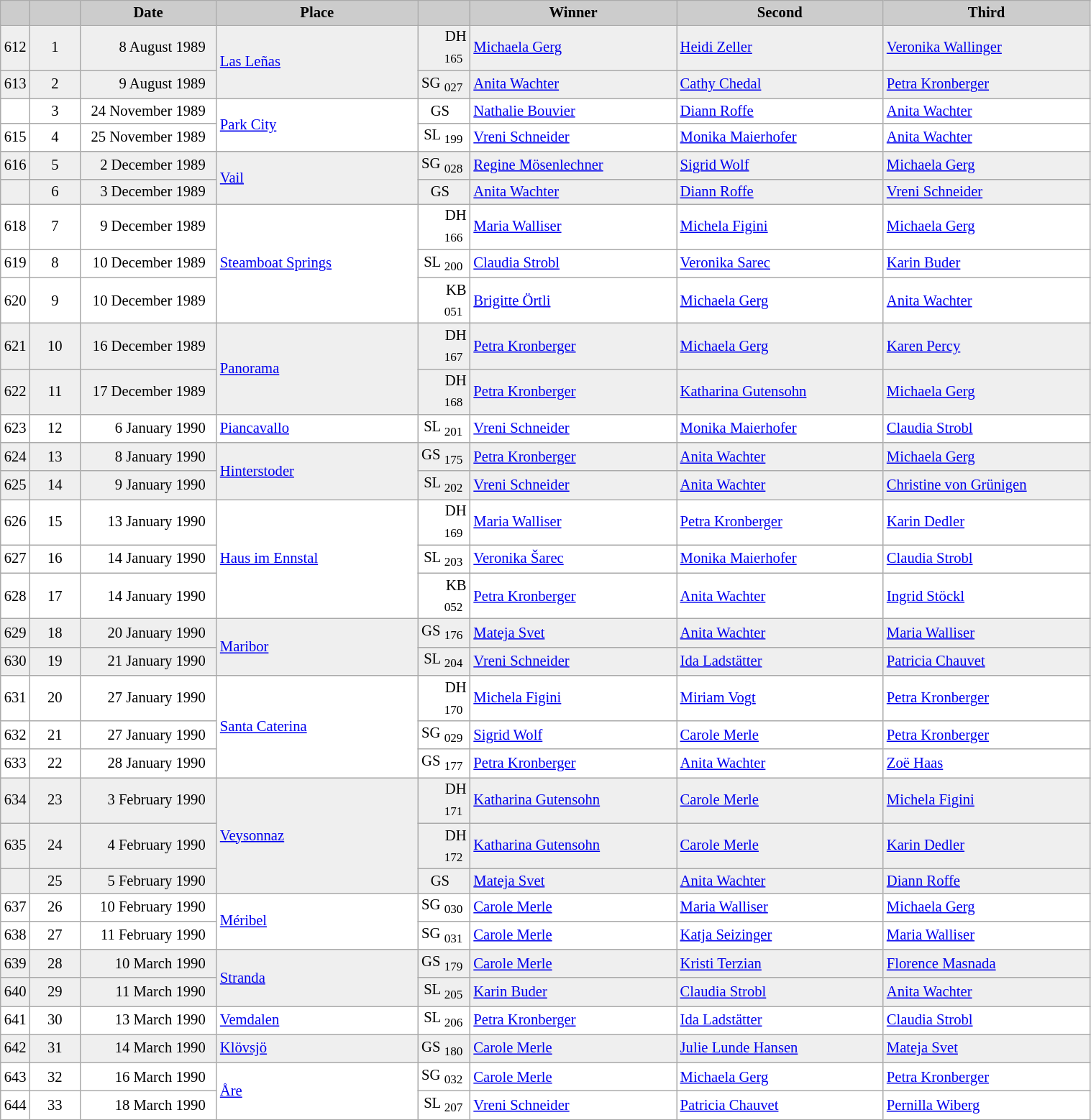<table class="wikitable plainrowheaders" style="background:#fff; font-size:86%; line-height:16px; border:grey solid 1px; border-collapse:collapse;">
<tr style="background:#ccc; text-align:center;">
<td align="center" width="13"></td>
<td align="center" width="40"></td>
<td align="center" width="120"><strong>Date</strong></td>
<td align="center" width="180"><strong>Place</strong></td>
<td align="center" width="42"></td>
<td align="center" width="185"><strong>Winner</strong></td>
<td align="center" width="185"><strong>Second</strong></td>
<td align="center" width="185"><strong>Third</strong></td>
</tr>
<tr bgcolor="#EFEFEF">
<td align=center>612</td>
<td align=center>1</td>
<td align=right>8 August 1989  </td>
<td rowspan=2> <a href='#'>Las Leñas</a></td>
<td align=right>DH <sub>165</sub> </td>
<td> <a href='#'>Michaela Gerg</a></td>
<td> <a href='#'>Heidi Zeller</a></td>
<td> <a href='#'>Veronika Wallinger</a></td>
</tr>
<tr bgcolor="#EFEFEF">
<td align=center>613</td>
<td align=center>2</td>
<td align=right>9 August 1989  </td>
<td align=right>SG <sub>027</sub> </td>
<td> <a href='#'>Anita Wachter</a></td>
<td> <a href='#'>Cathy Chedal</a></td>
<td> <a href='#'>Petra Kronberger</a></td>
</tr>
<tr>
<td align=center></td>
<td align=center>3</td>
<td align=right>24 November 1989  </td>
<td rowspan=2> <a href='#'>Park City</a></td>
<td align=center>GS  </td>
<td> <a href='#'>Nathalie Bouvier</a></td>
<td> <a href='#'>Diann Roffe</a></td>
<td> <a href='#'>Anita Wachter</a></td>
</tr>
<tr>
<td align=center>615</td>
<td align=center>4</td>
<td align=right>25 November 1989  </td>
<td align=right>SL <sub>199</sub> </td>
<td> <a href='#'>Vreni Schneider</a></td>
<td> <a href='#'>Monika Maierhofer</a></td>
<td> <a href='#'>Anita Wachter</a></td>
</tr>
<tr bgcolor="#EFEFEF">
<td align=center>616</td>
<td align=center>5</td>
<td align=right>2 December 1989  </td>
<td rowspan=2> <a href='#'>Vail</a></td>
<td align=right>SG <sub>028</sub> </td>
<td> <a href='#'>Regine Mösenlechner</a></td>
<td> <a href='#'>Sigrid Wolf</a></td>
<td> <a href='#'>Michaela Gerg</a></td>
</tr>
<tr bgcolor="#EFEFEF">
<td align=center></td>
<td align=center>6</td>
<td align=right>3 December 1989  </td>
<td align=center>GS  </td>
<td> <a href='#'>Anita Wachter</a></td>
<td> <a href='#'>Diann Roffe</a></td>
<td> <a href='#'>Vreni Schneider</a></td>
</tr>
<tr>
<td align=center>618</td>
<td align=center>7</td>
<td align=right>9 December 1989  </td>
<td rowspan=3> <a href='#'>Steamboat Springs</a></td>
<td align=right>DH <sub>166</sub> </td>
<td> <a href='#'>Maria Walliser</a></td>
<td> <a href='#'>Michela Figini</a></td>
<td> <a href='#'>Michaela Gerg</a></td>
</tr>
<tr>
<td align=center>619</td>
<td align=center>8</td>
<td align=right>10 December 1989  </td>
<td align=right>SL <sub>200</sub> </td>
<td> <a href='#'>Claudia Strobl</a></td>
<td> <a href='#'>Veronika Sarec</a></td>
<td> <a href='#'>Karin Buder</a></td>
</tr>
<tr>
<td align=center>620</td>
<td align=center>9</td>
<td align=right>10 December 1989  </td>
<td align=right>KB <sub>051</sub> </td>
<td> <a href='#'>Brigitte Örtli</a></td>
<td> <a href='#'>Michaela Gerg</a></td>
<td> <a href='#'>Anita Wachter</a></td>
</tr>
<tr bgcolor="#EFEFEF">
<td align=center>621</td>
<td align=center>10</td>
<td align=right>16 December 1989  </td>
<td rowspan=2> <a href='#'>Panorama</a></td>
<td align=right>DH <sub>167</sub> </td>
<td> <a href='#'>Petra Kronberger</a></td>
<td> <a href='#'>Michaela Gerg</a></td>
<td> <a href='#'>Karen Percy</a></td>
</tr>
<tr bgcolor="#EFEFEF">
<td align=center>622</td>
<td align=center>11</td>
<td align=right>17 December 1989  </td>
<td align=right>DH <sub>168</sub> </td>
<td> <a href='#'>Petra Kronberger</a></td>
<td> <a href='#'>Katharina Gutensohn</a></td>
<td> <a href='#'>Michaela Gerg</a></td>
</tr>
<tr>
<td align=center>623</td>
<td align=center>12</td>
<td align=right>6 January 1990  </td>
<td> <a href='#'>Piancavallo</a></td>
<td align=right>SL <sub>201</sub> </td>
<td> <a href='#'>Vreni Schneider</a></td>
<td> <a href='#'>Monika Maierhofer</a></td>
<td> <a href='#'>Claudia Strobl</a></td>
</tr>
<tr bgcolor="#EFEFEF">
<td align=center>624</td>
<td align=center>13</td>
<td align=right>8 January 1990  </td>
<td rowspan=2> <a href='#'>Hinterstoder</a></td>
<td align=right>GS <sub>175</sub> </td>
<td> <a href='#'>Petra Kronberger</a></td>
<td> <a href='#'>Anita Wachter</a></td>
<td> <a href='#'>Michaela Gerg</a></td>
</tr>
<tr bgcolor="#EFEFEF">
<td align=center>625</td>
<td align=center>14</td>
<td align=right>9 January 1990  </td>
<td align=right>SL <sub>202</sub> </td>
<td> <a href='#'>Vreni Schneider</a></td>
<td> <a href='#'>Anita Wachter</a></td>
<td> <a href='#'>Christine von Grünigen</a></td>
</tr>
<tr>
<td align=center>626</td>
<td align=center>15</td>
<td align=right>13 January 1990  </td>
<td rowspan=3> <a href='#'>Haus im Ennstal</a></td>
<td align=right>DH <sub>169</sub> </td>
<td> <a href='#'>Maria Walliser</a></td>
<td> <a href='#'>Petra Kronberger</a></td>
<td> <a href='#'>Karin Dedler</a></td>
</tr>
<tr>
<td align=center>627</td>
<td align=center>16</td>
<td align=right>14 January 1990  </td>
<td align=right>SL <sub>203</sub> </td>
<td> <a href='#'>Veronika Šarec</a></td>
<td> <a href='#'>Monika Maierhofer</a></td>
<td> <a href='#'>Claudia Strobl</a></td>
</tr>
<tr>
<td align=center>628</td>
<td align=center>17</td>
<td align=right>14 January 1990  </td>
<td align=right>KB <sub>052</sub> </td>
<td> <a href='#'>Petra Kronberger</a></td>
<td> <a href='#'>Anita Wachter</a></td>
<td> <a href='#'>Ingrid Stöckl</a></td>
</tr>
<tr bgcolor="#EFEFEF">
<td align=center>629</td>
<td align=center>18</td>
<td align=right>20 January 1990  </td>
<td rowspan=2> <a href='#'>Maribor</a></td>
<td align=right>GS <sub>176</sub> </td>
<td> <a href='#'>Mateja Svet</a></td>
<td> <a href='#'>Anita Wachter</a></td>
<td> <a href='#'>Maria Walliser</a></td>
</tr>
<tr bgcolor="#EFEFEF">
<td align=center>630</td>
<td align=center>19</td>
<td align=right>21 January 1990  </td>
<td align=right>SL <sub>204</sub> </td>
<td> <a href='#'>Vreni Schneider</a></td>
<td> <a href='#'>Ida Ladstätter</a></td>
<td> <a href='#'>Patricia Chauvet</a></td>
</tr>
<tr>
<td align=center>631</td>
<td align=center>20</td>
<td align=right>27 January 1990  </td>
<td rowspan=3> <a href='#'>Santa Caterina</a></td>
<td align=right>DH <sub>170</sub> </td>
<td> <a href='#'>Michela Figini</a></td>
<td> <a href='#'>Miriam Vogt</a></td>
<td> <a href='#'>Petra Kronberger</a></td>
</tr>
<tr>
<td align=center>632</td>
<td align=center>21</td>
<td align=right>27 January 1990  </td>
<td align=right>SG <sub>029</sub> </td>
<td> <a href='#'>Sigrid Wolf</a></td>
<td> <a href='#'>Carole Merle</a></td>
<td> <a href='#'>Petra Kronberger</a></td>
</tr>
<tr>
<td align=center>633</td>
<td align=center>22</td>
<td align=right>28 January 1990  </td>
<td align=right>GS <sub>177</sub> </td>
<td> <a href='#'>Petra Kronberger</a></td>
<td> <a href='#'>Anita Wachter</a></td>
<td> <a href='#'>Zoë Haas</a></td>
</tr>
<tr bgcolor="#EFEFEF">
<td align=center>634</td>
<td align=center>23</td>
<td align=right>3 February 1990  </td>
<td rowspan=3> <a href='#'>Veysonnaz</a></td>
<td align=right>DH <sub>171</sub> </td>
<td> <a href='#'>Katharina Gutensohn</a></td>
<td> <a href='#'>Carole Merle</a></td>
<td> <a href='#'>Michela Figini</a></td>
</tr>
<tr bgcolor="#EFEFEF">
<td align=center>635</td>
<td align=center>24</td>
<td align=right>4 February 1990  </td>
<td align=right>DH <sub>172</sub> </td>
<td> <a href='#'>Katharina Gutensohn</a></td>
<td> <a href='#'>Carole Merle</a></td>
<td> <a href='#'>Karin Dedler</a></td>
</tr>
<tr bgcolor="#EFEFEF" align="left">
<td align=center></td>
<td align=center>25</td>
<td align=right>5 February 1990  </td>
<td align=center>GS  </td>
<td> <a href='#'>Mateja Svet</a></td>
<td> <a href='#'>Anita Wachter</a></td>
<td> <a href='#'>Diann Roffe</a></td>
</tr>
<tr>
<td align=center>637</td>
<td align=center>26</td>
<td align=right>10 February 1990  </td>
<td rowspan=2> <a href='#'>Méribel</a></td>
<td align=right>SG <sub>030</sub> </td>
<td> <a href='#'>Carole Merle</a></td>
<td> <a href='#'>Maria Walliser</a></td>
<td> <a href='#'>Michaela Gerg</a></td>
</tr>
<tr>
<td align=center>638</td>
<td align=center>27</td>
<td align=right>11 February 1990  </td>
<td align=right>SG <sub>031</sub> </td>
<td> <a href='#'>Carole Merle</a></td>
<td> <a href='#'>Katja Seizinger</a></td>
<td> <a href='#'>Maria Walliser</a></td>
</tr>
<tr bgcolor="#EFEFEF">
<td align=center>639</td>
<td align=center>28</td>
<td align=right>10 March 1990  </td>
<td rowspan=2> <a href='#'>Stranda</a></td>
<td align=right>GS <sub>179</sub> </td>
<td> <a href='#'>Carole Merle</a></td>
<td> <a href='#'>Kristi Terzian</a></td>
<td> <a href='#'>Florence Masnada</a></td>
</tr>
<tr bgcolor="#EFEFEF">
<td align=center>640</td>
<td align=center>29</td>
<td align=right>11 March 1990  </td>
<td align=right>SL <sub>205</sub> </td>
<td> <a href='#'>Karin Buder</a></td>
<td> <a href='#'>Claudia Strobl</a></td>
<td> <a href='#'>Anita Wachter</a></td>
</tr>
<tr>
<td align=center>641</td>
<td align=center>30</td>
<td align=right>13 March 1990  </td>
<td> <a href='#'>Vemdalen</a></td>
<td align=right>SL <sub>206</sub> </td>
<td> <a href='#'>Petra Kronberger</a></td>
<td> <a href='#'>Ida Ladstätter</a></td>
<td> <a href='#'>Claudia Strobl</a></td>
</tr>
<tr bgcolor="#EFEFEF">
<td align=center>642</td>
<td align=center>31</td>
<td align=right>14 March 1990  </td>
<td> <a href='#'>Klövsjö</a></td>
<td align=right>GS <sub>180</sub> </td>
<td> <a href='#'>Carole Merle</a></td>
<td> <a href='#'>Julie Lunde Hansen</a></td>
<td> <a href='#'>Mateja Svet</a></td>
</tr>
<tr>
<td align=center>643</td>
<td align=center>32</td>
<td align=right>16 March 1990  </td>
<td rowspan=2> <a href='#'>Åre</a></td>
<td align=right>SG <sub>032</sub> </td>
<td> <a href='#'>Carole Merle</a></td>
<td> <a href='#'>Michaela Gerg</a></td>
<td> <a href='#'>Petra Kronberger</a></td>
</tr>
<tr>
<td align=center>644</td>
<td align=center>33</td>
<td align=right>18 March 1990  </td>
<td align=right>SL <sub>207</sub> </td>
<td> <a href='#'>Vreni Schneider</a></td>
<td> <a href='#'>Patricia Chauvet</a></td>
<td> <a href='#'>Pernilla Wiberg</a></td>
</tr>
</table>
